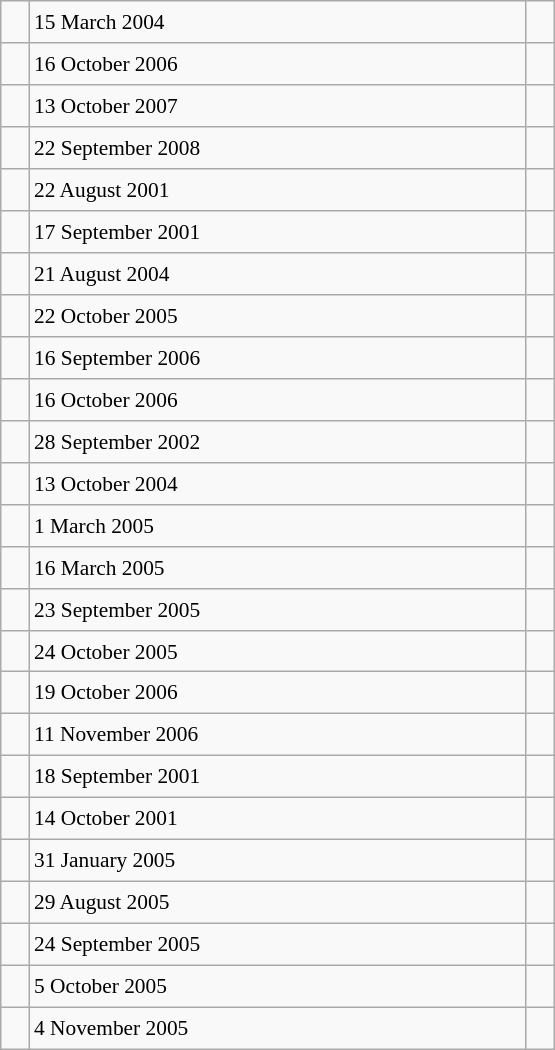<table class="wikitable" style="font-size: 89%; float: left; width: 26em; margin-right: 1em; height: 700px">
<tr>
<td></td>
<td>15 March 2004</td>
<td></td>
</tr>
<tr>
<td></td>
<td>16 October 2006</td>
<td></td>
</tr>
<tr>
<td></td>
<td>13 October 2007</td>
<td></td>
</tr>
<tr>
<td></td>
<td>22 September 2008</td>
<td></td>
</tr>
<tr>
<td></td>
<td>22 August 2001</td>
<td></td>
</tr>
<tr>
<td></td>
<td>17 September 2001</td>
<td></td>
</tr>
<tr>
<td></td>
<td>21 August 2004</td>
<td></td>
</tr>
<tr>
<td></td>
<td>22 October 2005</td>
<td></td>
</tr>
<tr>
<td></td>
<td>16 September 2006</td>
<td></td>
</tr>
<tr>
<td></td>
<td>16 October 2006</td>
<td></td>
</tr>
<tr>
<td></td>
<td>28 September 2002</td>
<td></td>
</tr>
<tr>
<td></td>
<td>13 October 2004</td>
<td></td>
</tr>
<tr>
<td></td>
<td>1 March 2005</td>
<td></td>
</tr>
<tr>
<td></td>
<td>16 March 2005</td>
<td></td>
</tr>
<tr>
<td></td>
<td>23 September 2005</td>
<td></td>
</tr>
<tr>
<td></td>
<td>24 October 2005</td>
<td></td>
</tr>
<tr>
<td></td>
<td>19 October 2006</td>
<td></td>
</tr>
<tr>
<td></td>
<td>11 November 2006</td>
<td></td>
</tr>
<tr>
<td></td>
<td>18 September 2001</td>
<td></td>
</tr>
<tr>
<td></td>
<td>14 October 2001</td>
<td></td>
</tr>
<tr>
<td></td>
<td>31 January 2005</td>
<td></td>
</tr>
<tr>
<td></td>
<td>29 August 2005</td>
<td></td>
</tr>
<tr>
<td></td>
<td>24 September 2005</td>
<td></td>
</tr>
<tr>
<td></td>
<td>5 October 2005</td>
<td></td>
</tr>
<tr>
<td></td>
<td>4 November 2005</td>
<td></td>
</tr>
</table>
